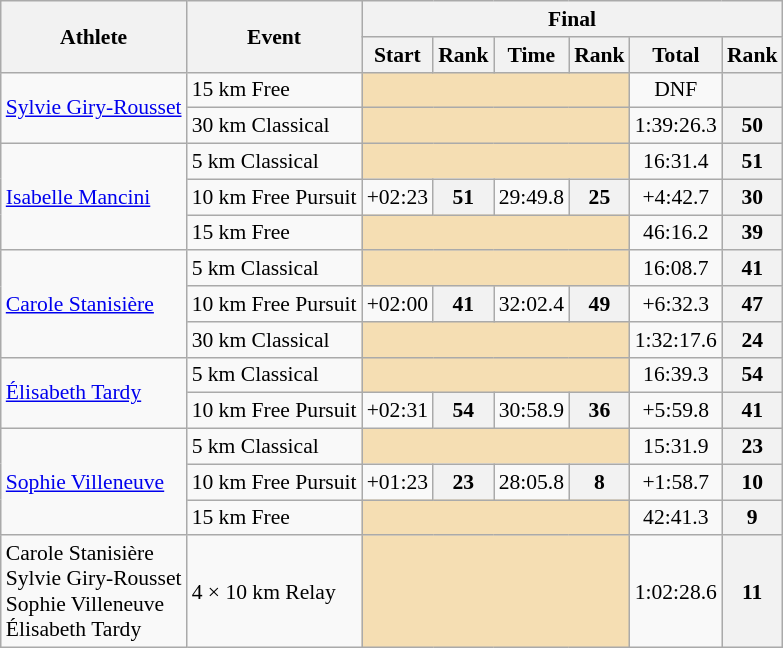<table class="wikitable" style="font-size:90%">
<tr>
<th rowspan="2">Athlete</th>
<th rowspan="2">Event</th>
<th colspan="6">Final</th>
</tr>
<tr>
<th>Start</th>
<th>Rank</th>
<th>Time</th>
<th>Rank</th>
<th>Total</th>
<th>Rank</th>
</tr>
<tr>
<td rowspan=2><a href='#'>Sylvie Giry-Rousset</a></td>
<td>15 km Free</td>
<td colspan=4 bgcolor="wheat"></td>
<td align="center">DNF</td>
<th align="center"></th>
</tr>
<tr>
<td>30 km Classical</td>
<td colspan=4 bgcolor="wheat"></td>
<td align="center">1:39:26.3</td>
<th align="center">50</th>
</tr>
<tr>
<td rowspan=3><a href='#'>Isabelle Mancini</a></td>
<td>5 km Classical</td>
<td colspan=4 bgcolor="wheat"></td>
<td align="center">16:31.4</td>
<th align="center">51</th>
</tr>
<tr>
<td>10 km Free Pursuit</td>
<td align="center">+02:23</td>
<th align="center">51</th>
<td align="center">29:49.8</td>
<th align="center">25</th>
<td align="center">+4:42.7</td>
<th align="center">30</th>
</tr>
<tr>
<td>15 km Free</td>
<td colspan=4 bgcolor="wheat"></td>
<td align="center">46:16.2</td>
<th align="center">39</th>
</tr>
<tr>
<td rowspan=3><a href='#'>Carole Stanisière</a></td>
<td>5 km Classical</td>
<td colspan=4 bgcolor="wheat"></td>
<td align="center">16:08.7</td>
<th align="center">41</th>
</tr>
<tr>
<td>10 km Free Pursuit</td>
<td align="center">+02:00</td>
<th align="center">41</th>
<td align="center">32:02.4</td>
<th align="center">49</th>
<td align="center">+6:32.3</td>
<th align="center">47</th>
</tr>
<tr>
<td>30 km Classical</td>
<td colspan=4 bgcolor="wheat"></td>
<td align="center">1:32:17.6</td>
<th align="center">24</th>
</tr>
<tr>
<td rowspan=2><a href='#'>Élisabeth Tardy</a></td>
<td>5 km Classical</td>
<td colspan=4 bgcolor="wheat"></td>
<td align="center">16:39.3</td>
<th align="center">54</th>
</tr>
<tr>
<td>10 km Free Pursuit</td>
<td align="center">+02:31</td>
<th align="center">54</th>
<td align="center">30:58.9</td>
<th align="center">36</th>
<td align="center">+5:59.8</td>
<th align="center">41</th>
</tr>
<tr>
<td rowspan=3><a href='#'>Sophie Villeneuve</a></td>
<td>5 km Classical</td>
<td colspan=4 bgcolor="wheat"></td>
<td align="center">15:31.9</td>
<th align="center">23</th>
</tr>
<tr>
<td>10 km Free Pursuit</td>
<td align="center">+01:23</td>
<th align="center">23</th>
<td align="center">28:05.8</td>
<th align="center">8</th>
<td align="center">+1:58.7</td>
<th align="center">10</th>
</tr>
<tr>
<td>15 km Free</td>
<td colspan=4 bgcolor="wheat"></td>
<td align="center">42:41.3</td>
<th align="center">9</th>
</tr>
<tr>
<td>Carole Stanisière<br>Sylvie Giry-Rousset<br>Sophie Villeneuve<br>Élisabeth Tardy</td>
<td>4 × 10 km Relay</td>
<td colspan=4 bgcolor="wheat"></td>
<td align="center">1:02:28.6</td>
<th align="center">11</th>
</tr>
</table>
